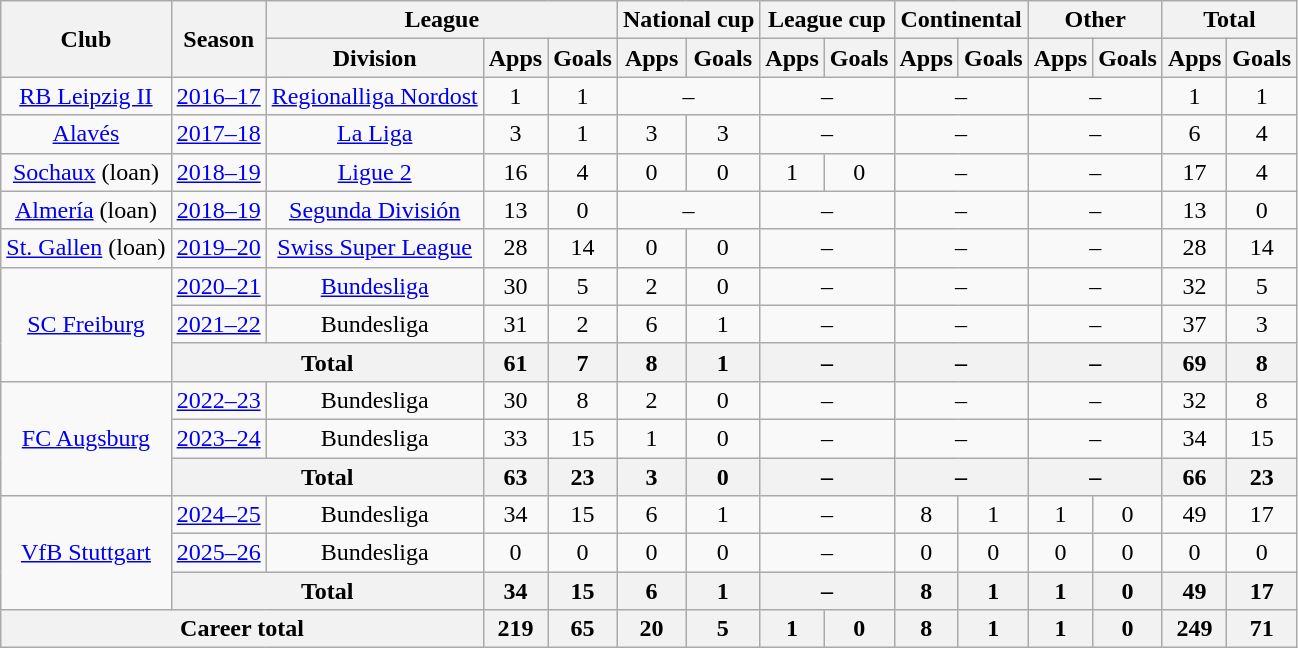<table class="wikitable" style="text-align:center">
<tr>
<th rowspan="2">Club</th>
<th rowspan="2">Season</th>
<th colspan="3">League</th>
<th colspan="2">National cup</th>
<th colspan="2">League cup</th>
<th colspan="2">Continental</th>
<th colspan="2">Other</th>
<th colspan="2">Total</th>
</tr>
<tr>
<th>Division</th>
<th>Apps</th>
<th>Goals</th>
<th>Apps</th>
<th>Goals</th>
<th>Apps</th>
<th>Goals</th>
<th>Apps</th>
<th>Goals</th>
<th>Apps</th>
<th>Goals</th>
<th>Apps</th>
<th>Goals</th>
</tr>
<tr>
<td><a href='#'>RB Leipzig II</a></td>
<td><a href='#'>2016–17</a></td>
<td><a href='#'>Regionalliga Nordost</a></td>
<td>1</td>
<td>1</td>
<td colspan="2">–</td>
<td colspan="2">–</td>
<td colspan="2">–</td>
<td colspan="2">–</td>
<td>1</td>
<td>1</td>
</tr>
<tr>
<td><a href='#'>Alavés</a></td>
<td><a href='#'>2017–18</a></td>
<td><a href='#'>La Liga</a></td>
<td>3</td>
<td>1</td>
<td>3</td>
<td>3</td>
<td colspan="2">–</td>
<td colspan="2">–</td>
<td colspan="2">–</td>
<td>6</td>
<td>4</td>
</tr>
<tr>
<td><a href='#'>Sochaux</a> (loan)</td>
<td><a href='#'>2018–19</a></td>
<td><a href='#'>Ligue 2</a></td>
<td>16</td>
<td>4</td>
<td>0</td>
<td>0</td>
<td>1</td>
<td>0</td>
<td colspan="2">–</td>
<td colspan="2">–</td>
<td>17</td>
<td>4</td>
</tr>
<tr>
<td><a href='#'>Almería</a> (loan)</td>
<td><a href='#'>2018–19</a></td>
<td><a href='#'>Segunda División</a></td>
<td>13</td>
<td>0</td>
<td colspan="2">–</td>
<td colspan="2">–</td>
<td colspan="2">–</td>
<td colspan="2">–</td>
<td>13</td>
<td>0</td>
</tr>
<tr>
<td><a href='#'>St. Gallen</a> (loan)</td>
<td><a href='#'>2019–20</a></td>
<td><a href='#'>Swiss Super League</a></td>
<td>28</td>
<td>14</td>
<td>0</td>
<td>0</td>
<td colspan="2">–</td>
<td colspan="2">–</td>
<td colspan="2">–</td>
<td>28</td>
<td>14</td>
</tr>
<tr>
<td rowspan="3"><a href='#'>SC Freiburg</a></td>
<td><a href='#'>2020–21</a></td>
<td><a href='#'>Bundesliga</a></td>
<td>30</td>
<td>5</td>
<td>2</td>
<td>0</td>
<td colspan="2">–</td>
<td colspan="2">–</td>
<td colspan="2">–</td>
<td>32</td>
<td>5</td>
</tr>
<tr>
<td><a href='#'>2021–22</a></td>
<td>Bundesliga</td>
<td>31</td>
<td>2</td>
<td>6</td>
<td>1</td>
<td colspan="2">–</td>
<td colspan="2">–</td>
<td colspan="2">–</td>
<td>37</td>
<td>3</td>
</tr>
<tr>
<th colspan="2">Total</th>
<th>61</th>
<th>7</th>
<th>8</th>
<th>1</th>
<th colspan="2">–</th>
<th colspan="2">–</th>
<th colspan="2">–</th>
<th>69</th>
<th>8</th>
</tr>
<tr>
<td rowspan="3"><a href='#'>FC Augsburg</a></td>
<td><a href='#'>2022–23</a></td>
<td>Bundesliga</td>
<td>30</td>
<td>8</td>
<td>2</td>
<td>0</td>
<td colspan="2">–</td>
<td colspan="2">–</td>
<td colspan="2">–</td>
<td>32</td>
<td>8</td>
</tr>
<tr>
<td><a href='#'>2023–24</a></td>
<td>Bundesliga</td>
<td>33</td>
<td>15</td>
<td>1</td>
<td>0</td>
<td colspan="2">–</td>
<td colspan="2">–</td>
<td colspan="2">–</td>
<td>34</td>
<td>15</td>
</tr>
<tr>
<th colspan="2">Total</th>
<th>63</th>
<th>23</th>
<th>3</th>
<th>0</th>
<th colspan="2">–</th>
<th colspan="2">–</th>
<th colspan="2">–</th>
<th>66</th>
<th>23</th>
</tr>
<tr>
<td rowspan="3"><a href='#'>VfB Stuttgart</a></td>
<td><a href='#'>2024–25</a></td>
<td>Bundesliga</td>
<td>34</td>
<td>15</td>
<td>6</td>
<td>1</td>
<td colspan="2">–</td>
<td>8</td>
<td>1</td>
<td>1</td>
<td>0</td>
<td>49</td>
<td>17</td>
</tr>
<tr>
<td><a href='#'>2025–26</a></td>
<td>Bundesliga</td>
<td>0</td>
<td>0</td>
<td>0</td>
<td>0</td>
<td colspan="2">–</td>
<td>0</td>
<td>0</td>
<td>0</td>
<td>0</td>
<td>0</td>
<td>0</td>
</tr>
<tr>
<th colspan="2">Total</th>
<th>34</th>
<th>15</th>
<th>6</th>
<th>1</th>
<th colspan="2">–</th>
<th>8</th>
<th>1</th>
<th>1</th>
<th>0</th>
<th>49</th>
<th>17</th>
</tr>
<tr>
<th colspan="3">Career total</th>
<th>219</th>
<th>65</th>
<th>20</th>
<th>5</th>
<th>1</th>
<th>0</th>
<th>8</th>
<th>1</th>
<th>1</th>
<th>0</th>
<th>249</th>
<th>71</th>
</tr>
</table>
